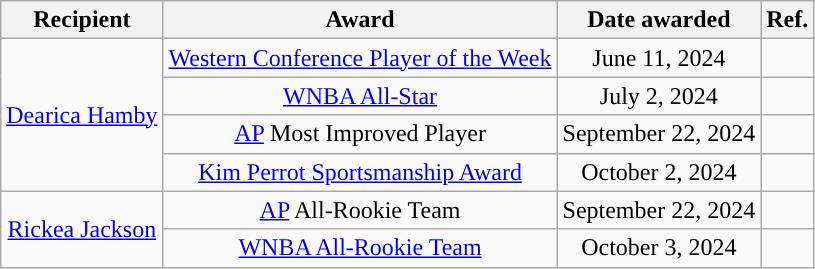<table class="wikitable sortable sortable" style="text-align: center">
<tr>
<th>Recipient</th>
<th>Award</th>
<th>Date awarded</th>
<th>Ref.</th>
</tr>
<tr>
<td rowspan=4><a href='#'>Dearica Hamby</a></td>
<td><a href='#'>Western Conference Player of the Week</a></td>
<td>June 11, 2024</td>
<td></td>
</tr>
<tr>
<td><a href='#'>WNBA All-Star</a></td>
<td>July 2, 2024</td>
<td></td>
</tr>
<tr>
<td><a href='#'>AP</a> Most Improved Player</td>
<td>September 22, 2024</td>
<td></td>
</tr>
<tr>
<td><a href='#'>Kim Perrot Sportsmanship Award</a></td>
<td>October 2, 2024</td>
<td></td>
</tr>
<tr>
<td rowspan=2><a href='#'>Rickea Jackson</a></td>
<td><a href='#'>AP</a> All-Rookie Team</td>
<td>September 22, 2024</td>
<td></td>
</tr>
<tr>
<td><a href='#'>WNBA All-Rookie Team</a></td>
<td>October 3, 2024</td>
<td></td>
</tr>
</table>
